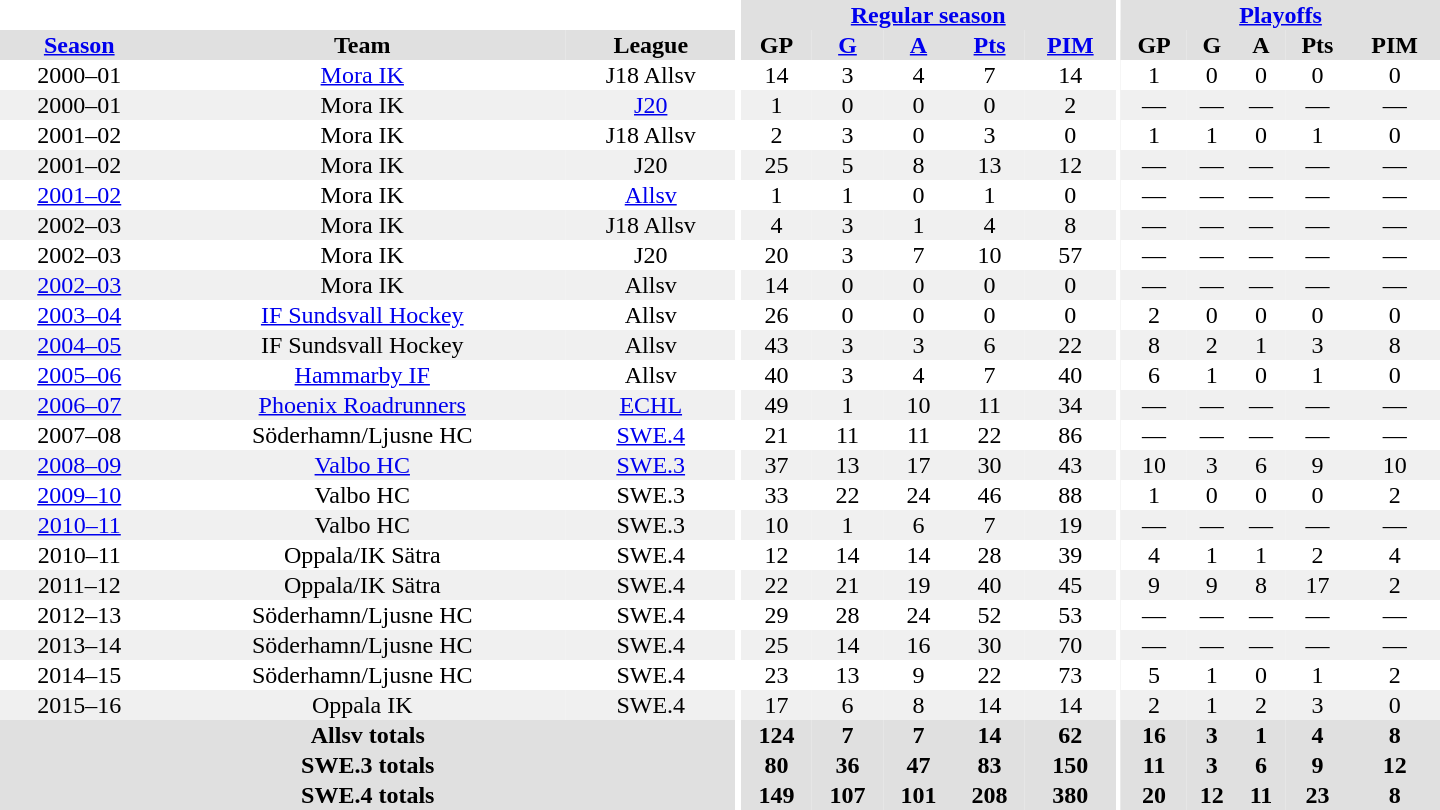<table border="0" cellpadding="1" cellspacing="0" style="text-align:center; width:60em">
<tr bgcolor="#e0e0e0">
<th colspan="3" bgcolor="#ffffff"></th>
<th rowspan="99" bgcolor="#ffffff"></th>
<th colspan="5"><a href='#'>Regular season</a></th>
<th rowspan="99" bgcolor="#ffffff"></th>
<th colspan="5"><a href='#'>Playoffs</a></th>
</tr>
<tr bgcolor="#e0e0e0">
<th><a href='#'>Season</a></th>
<th>Team</th>
<th>League</th>
<th>GP</th>
<th><a href='#'>G</a></th>
<th><a href='#'>A</a></th>
<th><a href='#'>Pts</a></th>
<th><a href='#'>PIM</a></th>
<th>GP</th>
<th>G</th>
<th>A</th>
<th>Pts</th>
<th>PIM</th>
</tr>
<tr>
<td>2000–01</td>
<td><a href='#'>Mora IK</a></td>
<td>J18 Allsv</td>
<td>14</td>
<td>3</td>
<td>4</td>
<td>7</td>
<td>14</td>
<td>1</td>
<td>0</td>
<td>0</td>
<td>0</td>
<td>0</td>
</tr>
<tr bgcolor="#f0f0f0">
<td>2000–01</td>
<td>Mora IK</td>
<td><a href='#'>J20</a></td>
<td>1</td>
<td>0</td>
<td>0</td>
<td>0</td>
<td>2</td>
<td>—</td>
<td>—</td>
<td>—</td>
<td>—</td>
<td>—</td>
</tr>
<tr>
<td>2001–02</td>
<td>Mora IK</td>
<td>J18 Allsv</td>
<td>2</td>
<td>3</td>
<td>0</td>
<td>3</td>
<td>0</td>
<td>1</td>
<td>1</td>
<td>0</td>
<td>1</td>
<td>0</td>
</tr>
<tr bgcolor="#f0f0f0">
<td>2001–02</td>
<td>Mora IK</td>
<td>J20</td>
<td>25</td>
<td>5</td>
<td>8</td>
<td>13</td>
<td>12</td>
<td>—</td>
<td>—</td>
<td>—</td>
<td>—</td>
<td>—</td>
</tr>
<tr>
<td><a href='#'>2001–02</a></td>
<td>Mora IK</td>
<td><a href='#'>Allsv</a></td>
<td>1</td>
<td>1</td>
<td>0</td>
<td>1</td>
<td>0</td>
<td>—</td>
<td>—</td>
<td>—</td>
<td>—</td>
<td>—</td>
</tr>
<tr bgcolor="#f0f0f0">
<td>2002–03</td>
<td>Mora IK</td>
<td>J18 Allsv</td>
<td>4</td>
<td>3</td>
<td>1</td>
<td>4</td>
<td>8</td>
<td>—</td>
<td>—</td>
<td>—</td>
<td>—</td>
<td>—</td>
</tr>
<tr>
<td>2002–03</td>
<td>Mora IK</td>
<td>J20</td>
<td>20</td>
<td>3</td>
<td>7</td>
<td>10</td>
<td>57</td>
<td>—</td>
<td>—</td>
<td>—</td>
<td>—</td>
<td>—</td>
</tr>
<tr bgcolor="#f0f0f0">
<td><a href='#'>2002–03</a></td>
<td>Mora IK</td>
<td>Allsv</td>
<td>14</td>
<td>0</td>
<td>0</td>
<td>0</td>
<td>0</td>
<td>—</td>
<td>—</td>
<td>—</td>
<td>—</td>
<td>—</td>
</tr>
<tr>
<td><a href='#'>2003–04</a></td>
<td><a href='#'>IF Sundsvall Hockey</a></td>
<td>Allsv</td>
<td>26</td>
<td>0</td>
<td>0</td>
<td>0</td>
<td>0</td>
<td>2</td>
<td>0</td>
<td>0</td>
<td>0</td>
<td>0</td>
</tr>
<tr bgcolor="#f0f0f0">
<td><a href='#'>2004–05</a></td>
<td>IF Sundsvall Hockey</td>
<td>Allsv</td>
<td>43</td>
<td>3</td>
<td>3</td>
<td>6</td>
<td>22</td>
<td>8</td>
<td>2</td>
<td>1</td>
<td>3</td>
<td>8</td>
</tr>
<tr>
<td><a href='#'>2005–06</a></td>
<td><a href='#'>Hammarby IF</a></td>
<td>Allsv</td>
<td>40</td>
<td>3</td>
<td>4</td>
<td>7</td>
<td>40</td>
<td>6</td>
<td>1</td>
<td>0</td>
<td>1</td>
<td>0</td>
</tr>
<tr bgcolor="#f0f0f0">
<td><a href='#'>2006–07</a></td>
<td><a href='#'>Phoenix Roadrunners</a></td>
<td><a href='#'>ECHL</a></td>
<td>49</td>
<td>1</td>
<td>10</td>
<td>11</td>
<td>34</td>
<td>—</td>
<td>—</td>
<td>—</td>
<td>—</td>
<td>—</td>
</tr>
<tr>
<td>2007–08</td>
<td>Söderhamn/Ljusne HC</td>
<td><a href='#'>SWE.4</a></td>
<td>21</td>
<td>11</td>
<td>11</td>
<td>22</td>
<td>86</td>
<td>—</td>
<td>—</td>
<td>—</td>
<td>—</td>
<td>—</td>
</tr>
<tr bgcolor="#f0f0f0">
<td><a href='#'>2008–09</a></td>
<td><a href='#'>Valbo HC</a></td>
<td><a href='#'>SWE.3</a></td>
<td>37</td>
<td>13</td>
<td>17</td>
<td>30</td>
<td>43</td>
<td>10</td>
<td>3</td>
<td>6</td>
<td>9</td>
<td>10</td>
</tr>
<tr>
<td><a href='#'>2009–10</a></td>
<td>Valbo HC</td>
<td>SWE.3</td>
<td>33</td>
<td>22</td>
<td>24</td>
<td>46</td>
<td>88</td>
<td>1</td>
<td>0</td>
<td>0</td>
<td>0</td>
<td>2</td>
</tr>
<tr bgcolor="#f0f0f0">
<td><a href='#'>2010–11</a></td>
<td>Valbo HC</td>
<td>SWE.3</td>
<td>10</td>
<td>1</td>
<td>6</td>
<td>7</td>
<td>19</td>
<td>—</td>
<td>—</td>
<td>—</td>
<td>—</td>
<td>—</td>
</tr>
<tr>
<td>2010–11</td>
<td>Oppala/IK Sätra</td>
<td>SWE.4</td>
<td>12</td>
<td>14</td>
<td>14</td>
<td>28</td>
<td>39</td>
<td>4</td>
<td>1</td>
<td>1</td>
<td>2</td>
<td>4</td>
</tr>
<tr bgcolor="#f0f0f0">
<td>2011–12</td>
<td>Oppala/IK Sätra</td>
<td>SWE.4</td>
<td>22</td>
<td>21</td>
<td>19</td>
<td>40</td>
<td>45</td>
<td>9</td>
<td>9</td>
<td>8</td>
<td>17</td>
<td>2</td>
</tr>
<tr>
<td>2012–13</td>
<td>Söderhamn/Ljusne HC</td>
<td>SWE.4</td>
<td>29</td>
<td>28</td>
<td>24</td>
<td>52</td>
<td>53</td>
<td>—</td>
<td>—</td>
<td>—</td>
<td>—</td>
<td>—</td>
</tr>
<tr bgcolor="#f0f0f0">
<td>2013–14</td>
<td>Söderhamn/Ljusne HC</td>
<td>SWE.4</td>
<td>25</td>
<td>14</td>
<td>16</td>
<td>30</td>
<td>70</td>
<td>—</td>
<td>—</td>
<td>—</td>
<td>—</td>
<td>—</td>
</tr>
<tr>
<td>2014–15</td>
<td>Söderhamn/Ljusne HC</td>
<td>SWE.4</td>
<td>23</td>
<td>13</td>
<td>9</td>
<td>22</td>
<td>73</td>
<td>5</td>
<td>1</td>
<td>0</td>
<td>1</td>
<td>2</td>
</tr>
<tr bgcolor="#f0f0f0">
<td>2015–16</td>
<td>Oppala IK</td>
<td>SWE.4</td>
<td>17</td>
<td>6</td>
<td>8</td>
<td>14</td>
<td>14</td>
<td>2</td>
<td>1</td>
<td>2</td>
<td>3</td>
<td>0</td>
</tr>
<tr bgcolor="#e0e0e0">
<th colspan="3">Allsv totals</th>
<th>124</th>
<th>7</th>
<th>7</th>
<th>14</th>
<th>62</th>
<th>16</th>
<th>3</th>
<th>1</th>
<th>4</th>
<th>8</th>
</tr>
<tr bgcolor="#e0e0e0">
<th colspan="3">SWE.3 totals</th>
<th>80</th>
<th>36</th>
<th>47</th>
<th>83</th>
<th>150</th>
<th>11</th>
<th>3</th>
<th>6</th>
<th>9</th>
<th>12</th>
</tr>
<tr bgcolor="#e0e0e0">
<th colspan="3">SWE.4 totals</th>
<th>149</th>
<th>107</th>
<th>101</th>
<th>208</th>
<th>380</th>
<th>20</th>
<th>12</th>
<th>11</th>
<th>23</th>
<th>8</th>
</tr>
</table>
